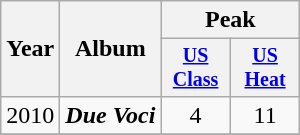<table class="wikitable">
<tr>
<th rowspan="2">Year</th>
<th rowspan="2">Album</th>
<th colspan="4">Peak</th>
</tr>
<tr style="font-size:smaller;">
<th width="40"><a href='#'>US<br>Class</a></th>
<th width="40"><a href='#'>US<br>Heat</a></th>
</tr>
<tr>
<td>2010</td>
<td><strong><em>Due Voci</em></strong> </td>
<td align="center">4</td>
<td align="center">11</td>
</tr>
<tr>
</tr>
</table>
